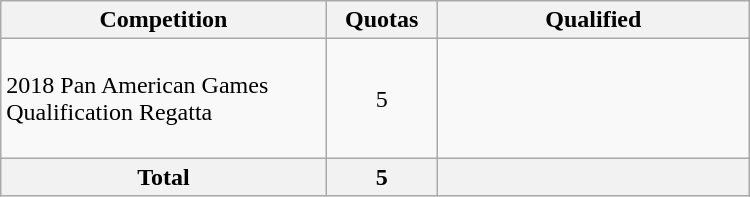<table class = "wikitable" width=500>
<tr>
<th width=300>Competition</th>
<th width=80>Quotas</th>
<th width=300>Qualified</th>
</tr>
<tr>
<td>2018 Pan American Games Qualification Regatta</td>
<td align="center">5</td>
<td><br><br><br><br></td>
</tr>
<tr>
<th>Total</th>
<th>5</th>
<th></th>
</tr>
</table>
